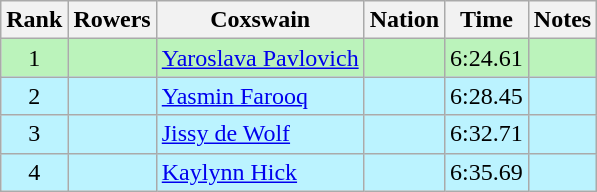<table class="wikitable sortable" style="text-align:center">
<tr>
<th>Rank</th>
<th>Rowers</th>
<th>Coxswain</th>
<th>Nation</th>
<th>Time</th>
<th>Notes</th>
</tr>
<tr bgcolor=bbf3bb>
<td>1</td>
<td align=left data-sort-value="Mikulich, Yelena"></td>
<td align=left data-sort-value="Pavlovich, Yaroslava"><a href='#'>Yaroslava Pavlovich</a></td>
<td align=left></td>
<td>6:24.61</td>
<td></td>
</tr>
<tr bgcolor=bbf3ff>
<td>2</td>
<td align=left data-sort-value="Kakela, Anne"></td>
<td align=left data-sort-value="Farooq, Yasmin"><a href='#'>Yasmin Farooq</a></td>
<td align=left></td>
<td>6:28.45</td>
<td></td>
</tr>
<tr bgcolor=bbf3ff>
<td>3</td>
<td align=left data-sort-value="Boelen, Femke"></td>
<td align=left data-sort-value="Wolf, Jissy de"><a href='#'>Jissy de Wolf</a></td>
<td align=left></td>
<td>6:32.71</td>
<td></td>
</tr>
<tr bgcolor=bbf3ff>
<td>4</td>
<td align=left data-sort-value="Luff, Jennifer"></td>
<td align=left data-sort-value="Hick, Kaylynn"><a href='#'>Kaylynn Hick</a></td>
<td align=left></td>
<td>6:35.69</td>
<td></td>
</tr>
</table>
